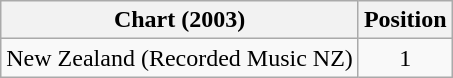<table class="wikitable sortable">
<tr>
<th>Chart (2003)</th>
<th>Position</th>
</tr>
<tr>
<td align="left">New Zealand (Recorded Music NZ)</td>
<td align="center">1</td>
</tr>
</table>
